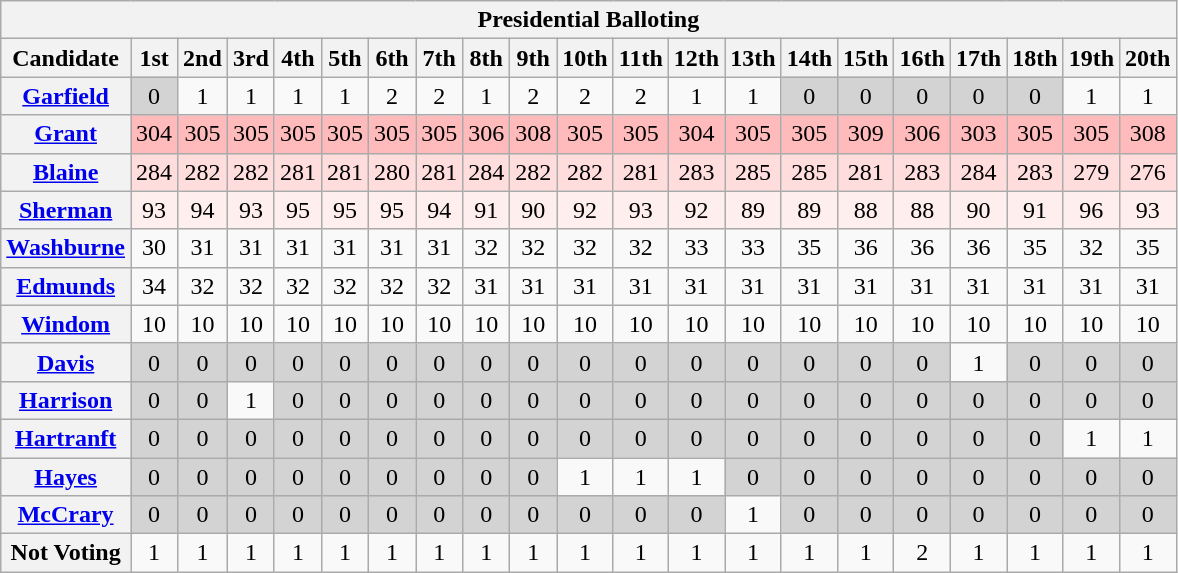<table class="wikitable sortable" style="text-align:center">
<tr>
<th colspan="24"><strong>Presidential Balloting</strong></th>
</tr>
<tr>
<th>Candidate</th>
<th>1st</th>
<th>2nd</th>
<th>3rd</th>
<th>4th</th>
<th>5th</th>
<th>6th</th>
<th>7th</th>
<th>8th</th>
<th>9th</th>
<th>10th</th>
<th>11th</th>
<th>12th</th>
<th>13th</th>
<th>14th</th>
<th>15th</th>
<th>16th</th>
<th>17th</th>
<th>18th</th>
<th>19th</th>
<th>20th</th>
</tr>
<tr>
<th><a href='#'>Garfield</a></th>
<td style="background:#d3d3d3">0</td>
<td>1</td>
<td>1</td>
<td>1</td>
<td>1</td>
<td>2</td>
<td>2</td>
<td>1</td>
<td>2</td>
<td>2</td>
<td>2</td>
<td>1</td>
<td>1</td>
<td style="background:#d3d3d3">0</td>
<td style="background:#d3d3d3">0</td>
<td style="background:#d3d3d3">0</td>
<td style="background:#d3d3d3">0</td>
<td style="background:#d3d3d3">0</td>
<td>1</td>
<td>1</td>
</tr>
<tr>
<th><a href='#'>Grant</a></th>
<td style="background:#fbb;">304</td>
<td style="background:#fbb;">305</td>
<td style="background:#fbb;">305</td>
<td style="background:#fbb;">305</td>
<td style="background:#fbb;">305</td>
<td style="background:#fbb;">305</td>
<td style="background:#fbb;">305</td>
<td style="background:#fbb;">306</td>
<td style="background:#fbb;">308</td>
<td style="background:#fbb;">305</td>
<td style="background:#fbb;">305</td>
<td style="background:#fbb;">304</td>
<td style="background:#fbb;">305</td>
<td style="background:#fbb;">305</td>
<td style="background:#fbb;">309</td>
<td style="background:#fbb;">306</td>
<td style="background:#fbb;">303</td>
<td style="background:#fbb;">305</td>
<td style="background:#fbb;">305</td>
<td style="background:#fbb;">308</td>
</tr>
<tr>
<th><a href='#'>Blaine</a></th>
<td style="background:#fdd;">284</td>
<td style="background:#fdd;">282</td>
<td style="background:#fdd;">282</td>
<td style="background:#fdd;">281</td>
<td style="background:#fdd;">281</td>
<td style="background:#fdd;">280</td>
<td style="background:#fdd;">281</td>
<td style="background:#fdd;">284</td>
<td style="background:#fdd;">282</td>
<td style="background:#fdd;">282</td>
<td style="background:#fdd;">281</td>
<td style="background:#fdd;">283</td>
<td style="background:#fdd;">285</td>
<td style="background:#fdd;">285</td>
<td style="background:#fdd;">281</td>
<td style="background:#fdd;">283</td>
<td style="background:#fdd;">284</td>
<td style="background:#fdd;">283</td>
<td style="background:#fdd;">279</td>
<td style="background:#fdd;">276</td>
</tr>
<tr>
<th><a href='#'>Sherman</a></th>
<td style="background:#fee;">93</td>
<td style="background:#fee;">94</td>
<td style="background:#fee;">93</td>
<td style="background:#fee;">95</td>
<td style="background:#fee;">95</td>
<td style="background:#fee;">95</td>
<td style="background:#fee;">94</td>
<td style="background:#fee;">91</td>
<td style="background:#fee;">90</td>
<td style="background:#fee;">92</td>
<td style="background:#fee;">93</td>
<td style="background:#fee;">92</td>
<td style="background:#fee;">89</td>
<td style="background:#fee;">89</td>
<td style="background:#fee;">88</td>
<td style="background:#fee;">88</td>
<td style="background:#fee;">90</td>
<td style="background:#fee;">91</td>
<td style="background:#fee;">96</td>
<td style="background:#fee;">93</td>
</tr>
<tr>
<th><a href='#'>Washburne</a></th>
<td>30</td>
<td>31</td>
<td>31</td>
<td>31</td>
<td>31</td>
<td>31</td>
<td>31</td>
<td>32</td>
<td>32</td>
<td>32</td>
<td>32</td>
<td>33</td>
<td>33</td>
<td>35</td>
<td>36</td>
<td>36</td>
<td>36</td>
<td>35</td>
<td>32</td>
<td>35</td>
</tr>
<tr>
<th><a href='#'>Edmunds</a></th>
<td>34</td>
<td>32</td>
<td>32</td>
<td>32</td>
<td>32</td>
<td>32</td>
<td>32</td>
<td>31</td>
<td>31</td>
<td>31</td>
<td>31</td>
<td>31</td>
<td>31</td>
<td>31</td>
<td>31</td>
<td>31</td>
<td>31</td>
<td>31</td>
<td>31</td>
<td>31</td>
</tr>
<tr>
<th><a href='#'>Windom</a></th>
<td>10</td>
<td>10</td>
<td>10</td>
<td>10</td>
<td>10</td>
<td>10</td>
<td>10</td>
<td>10</td>
<td>10</td>
<td>10</td>
<td>10</td>
<td>10</td>
<td>10</td>
<td>10</td>
<td>10</td>
<td>10</td>
<td>10</td>
<td>10</td>
<td>10</td>
<td>10</td>
</tr>
<tr>
<th><a href='#'>Davis</a></th>
<td style="background:#d3d3d3">0</td>
<td style="background:#d3d3d3">0</td>
<td style="background:#d3d3d3">0</td>
<td style="background:#d3d3d3">0</td>
<td style="background:#d3d3d3">0</td>
<td style="background:#d3d3d3">0</td>
<td style="background:#d3d3d3">0</td>
<td style="background:#d3d3d3">0</td>
<td style="background:#d3d3d3">0</td>
<td style="background:#d3d3d3">0</td>
<td style="background:#d3d3d3">0</td>
<td style="background:#d3d3d3">0</td>
<td style="background:#d3d3d3">0</td>
<td style="background:#d3d3d3">0</td>
<td style="background:#d3d3d3">0</td>
<td style="background:#d3d3d3">0</td>
<td>1</td>
<td style="background:#d3d3d3">0</td>
<td style="background:#d3d3d3">0</td>
<td style="background:#d3d3d3">0</td>
</tr>
<tr>
<th><a href='#'>Harrison</a></th>
<td style="background:#d3d3d3">0</td>
<td style="background:#d3d3d3">0</td>
<td>1</td>
<td style="background:#d3d3d3">0</td>
<td style="background:#d3d3d3">0</td>
<td style="background:#d3d3d3">0</td>
<td style="background:#d3d3d3">0</td>
<td style="background:#d3d3d3">0</td>
<td style="background:#d3d3d3">0</td>
<td style="background:#d3d3d3">0</td>
<td style="background:#d3d3d3">0</td>
<td style="background:#d3d3d3">0</td>
<td style="background:#d3d3d3">0</td>
<td style="background:#d3d3d3">0</td>
<td style="background:#d3d3d3">0</td>
<td style="background:#d3d3d3">0</td>
<td style="background:#d3d3d3">0</td>
<td style="background:#d3d3d3">0</td>
<td style="background:#d3d3d3">0</td>
<td style="background:#d3d3d3">0</td>
</tr>
<tr>
<th><a href='#'>Hartranft</a></th>
<td style="background:#d3d3d3">0</td>
<td style="background:#d3d3d3">0</td>
<td style="background:#d3d3d3">0</td>
<td style="background:#d3d3d3">0</td>
<td style="background:#d3d3d3">0</td>
<td style="background:#d3d3d3">0</td>
<td style="background:#d3d3d3">0</td>
<td style="background:#d3d3d3">0</td>
<td style="background:#d3d3d3">0</td>
<td style="background:#d3d3d3">0</td>
<td style="background:#d3d3d3">0</td>
<td style="background:#d3d3d3">0</td>
<td style="background:#d3d3d3">0</td>
<td style="background:#d3d3d3">0</td>
<td style="background:#d3d3d3">0</td>
<td style="background:#d3d3d3">0</td>
<td style="background:#d3d3d3">0</td>
<td style="background:#d3d3d3">0</td>
<td>1</td>
<td>1</td>
</tr>
<tr>
<th><a href='#'>Hayes</a></th>
<td style="background:#d3d3d3">0</td>
<td style="background:#d3d3d3">0</td>
<td style="background:#d3d3d3">0</td>
<td style="background:#d3d3d3">0</td>
<td style="background:#d3d3d3">0</td>
<td style="background:#d3d3d3">0</td>
<td style="background:#d3d3d3">0</td>
<td style="background:#d3d3d3">0</td>
<td style="background:#d3d3d3">0</td>
<td>1</td>
<td>1</td>
<td>1</td>
<td style="background:#d3d3d3">0</td>
<td style="background:#d3d3d3">0</td>
<td style="background:#d3d3d3">0</td>
<td style="background:#d3d3d3">0</td>
<td style="background:#d3d3d3">0</td>
<td style="background:#d3d3d3">0</td>
<td style="background:#d3d3d3">0</td>
<td style="background:#d3d3d3">0</td>
</tr>
<tr>
<th><a href='#'>McCrary</a></th>
<td style="background:#d3d3d3">0</td>
<td style="background:#d3d3d3">0</td>
<td style="background:#d3d3d3">0</td>
<td style="background:#d3d3d3">0</td>
<td style="background:#d3d3d3">0</td>
<td style="background:#d3d3d3">0</td>
<td style="background:#d3d3d3">0</td>
<td style="background:#d3d3d3">0</td>
<td style="background:#d3d3d3">0</td>
<td style="background:#d3d3d3">0</td>
<td style="background:#d3d3d3">0</td>
<td style="background:#d3d3d3">0</td>
<td>1</td>
<td style="background:#d3d3d3">0</td>
<td style="background:#d3d3d3">0</td>
<td style="background:#d3d3d3">0</td>
<td style="background:#d3d3d3">0</td>
<td style="background:#d3d3d3">0</td>
<td style="background:#d3d3d3">0</td>
<td style="background:#d3d3d3">0</td>
</tr>
<tr>
<th>Not Voting</th>
<td>1</td>
<td>1</td>
<td>1</td>
<td>1</td>
<td>1</td>
<td>1</td>
<td>1</td>
<td>1</td>
<td>1</td>
<td>1</td>
<td>1</td>
<td>1</td>
<td>1</td>
<td>1</td>
<td>1</td>
<td>2</td>
<td>1</td>
<td>1</td>
<td>1</td>
<td>1</td>
</tr>
</table>
